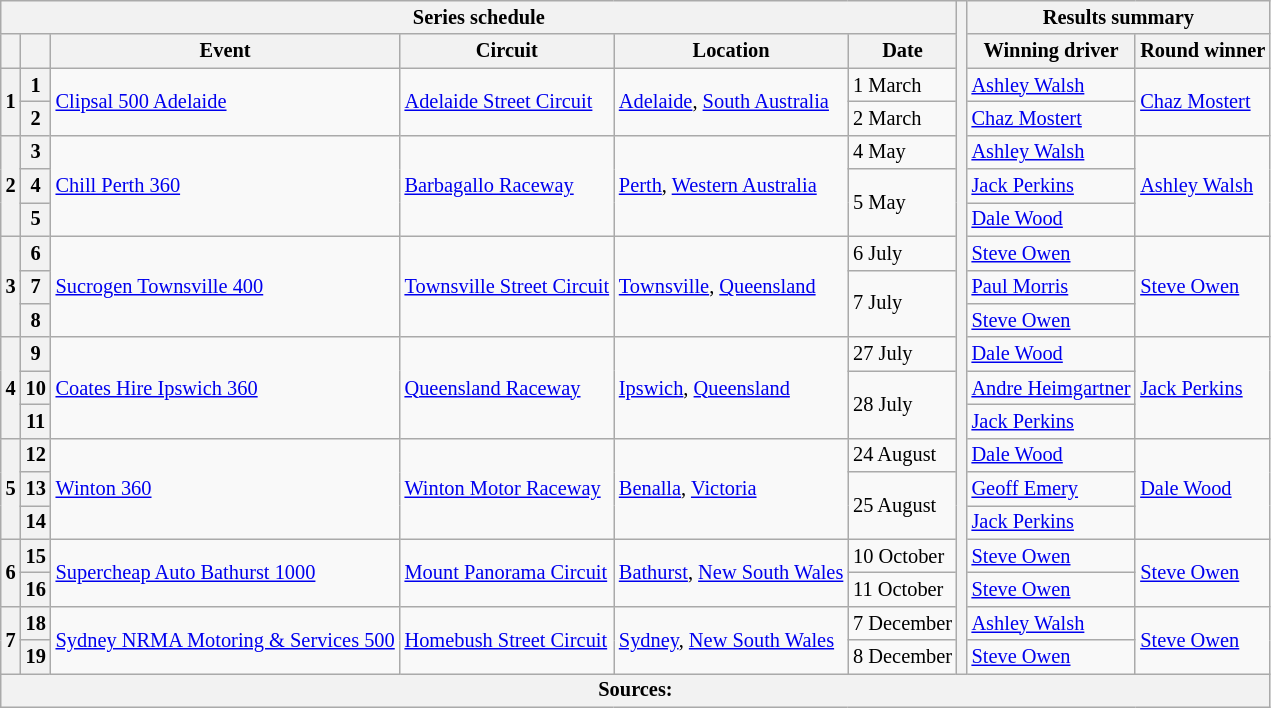<table class="wikitable" style="font-size: 85%">
<tr>
<th colspan="6">Series schedule</th>
<th rowspan="20"></th>
<th colspan="2">Results summary</th>
</tr>
<tr>
<th></th>
<th></th>
<th>Event</th>
<th>Circuit</th>
<th>Location</th>
<th>Date</th>
<th>Winning driver</th>
<th>Round winner</th>
</tr>
<tr>
<th rowspan="2">1</th>
<th>1</th>
<td rowspan="2"> <a href='#'>Clipsal 500 Adelaide</a></td>
<td rowspan="2"><a href='#'>Adelaide Street Circuit</a></td>
<td rowspan="2"><a href='#'>Adelaide</a>, <a href='#'>South Australia</a></td>
<td>1 March</td>
<td> <a href='#'>Ashley Walsh</a></td>
<td rowspan="2"> <a href='#'>Chaz Mostert</a></td>
</tr>
<tr>
<th>2</th>
<td>2 March</td>
<td> <a href='#'>Chaz Mostert</a></td>
</tr>
<tr>
<th rowspan="3">2</th>
<th>3</th>
<td rowspan=3> <a href='#'>Chill Perth 360</a></td>
<td rowspan=3><a href='#'>Barbagallo Raceway</a></td>
<td rowspan=3><a href='#'>Perth</a>, <a href='#'>Western Australia</a></td>
<td>4 May</td>
<td> <a href='#'>Ashley Walsh</a></td>
<td rowspan="3"> <a href='#'>Ashley Walsh</a></td>
</tr>
<tr>
<th>4</th>
<td rowspan=2>5 May</td>
<td> <a href='#'>Jack Perkins</a></td>
</tr>
<tr>
<th>5</th>
<td> <a href='#'>Dale Wood</a></td>
</tr>
<tr>
<th rowspan=3>3</th>
<th>6</th>
<td rowspan=3> <a href='#'>Sucrogen Townsville 400</a></td>
<td rowspan=3><a href='#'>Townsville Street Circuit</a></td>
<td rowspan=3><a href='#'>Townsville</a>, <a href='#'>Queensland</a></td>
<td>6 July</td>
<td> <a href='#'>Steve Owen</a></td>
<td rowspan="3"> <a href='#'>Steve Owen</a></td>
</tr>
<tr>
<th>7</th>
<td rowspan=2>7 July</td>
<td> <a href='#'>Paul Morris</a></td>
</tr>
<tr>
<th>8</th>
<td> <a href='#'>Steve Owen</a></td>
</tr>
<tr>
<th rowspan="3">4</th>
<th>9</th>
<td rowspan="3"> <a href='#'>Coates Hire Ipswich 360</a></td>
<td rowspan="3"><a href='#'>Queensland Raceway</a></td>
<td rowspan="3"><a href='#'>Ipswich</a>, <a href='#'>Queensland</a></td>
<td>27 July</td>
<td> <a href='#'>Dale Wood</a></td>
<td rowspan="3"> <a href='#'>Jack Perkins</a></td>
</tr>
<tr>
<th>10</th>
<td rowspan=2>28 July</td>
<td> <a href='#'>Andre Heimgartner</a></td>
</tr>
<tr>
<th>11</th>
<td> <a href='#'>Jack Perkins</a></td>
</tr>
<tr>
<th rowspan="3">5</th>
<th>12</th>
<td rowspan="3"> <a href='#'>Winton 360</a></td>
<td rowspan="3"><a href='#'>Winton Motor Raceway</a></td>
<td rowspan="3"><a href='#'>Benalla</a>, <a href='#'>Victoria</a></td>
<td>24 August</td>
<td> <a href='#'>Dale Wood</a></td>
<td rowspan="3"> <a href='#'>Dale Wood</a></td>
</tr>
<tr>
<th>13</th>
<td rowspan=2>25 August</td>
<td> <a href='#'>Geoff Emery</a></td>
</tr>
<tr>
<th>14</th>
<td> <a href='#'>Jack Perkins</a></td>
</tr>
<tr>
<th rowspan="2">6</th>
<th>15</th>
<td rowspan="2"> <a href='#'>Supercheap Auto Bathurst 1000</a></td>
<td rowspan="2"><a href='#'>Mount Panorama Circuit</a></td>
<td rowspan="2"><a href='#'>Bathurst</a>, <a href='#'>New South Wales</a></td>
<td>10 October</td>
<td> <a href='#'>Steve Owen</a></td>
<td rowspan="2"> <a href='#'>Steve Owen</a></td>
</tr>
<tr>
<th>16</th>
<td>11 October</td>
<td> <a href='#'>Steve Owen</a></td>
</tr>
<tr>
<th rowspan="2">7</th>
<th>18</th>
<td rowspan="2"> <a href='#'>Sydney NRMA Motoring & Services 500</a></td>
<td rowspan="2"><a href='#'>Homebush Street Circuit</a></td>
<td rowspan="2"><a href='#'>Sydney</a>, <a href='#'>New South Wales</a></td>
<td>7 December</td>
<td> <a href='#'>Ashley Walsh</a></td>
<td rowspan="2"> <a href='#'>Steve Owen</a></td>
</tr>
<tr>
<th>19</th>
<td>8 December</td>
<td> <a href='#'>Steve Owen</a></td>
</tr>
<tr>
<th colspan="10">Sources:</th>
</tr>
</table>
